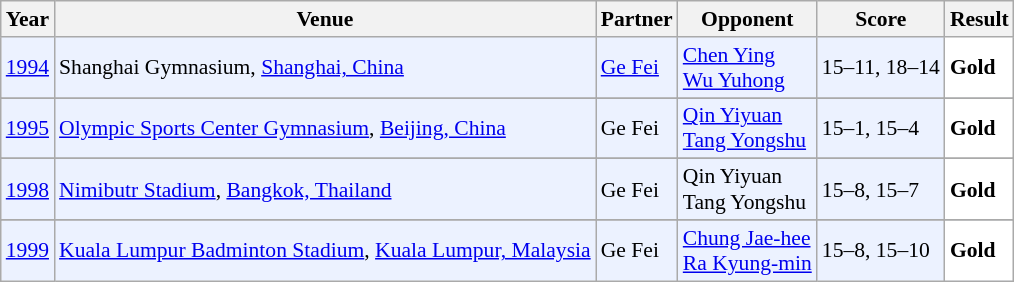<table class="sortable wikitable" style="font-size: 90%;">
<tr>
<th>Year</th>
<th>Venue</th>
<th>Partner</th>
<th>Opponent</th>
<th>Score</th>
<th>Result</th>
</tr>
<tr style="background:#ECF2FF">
<td align="center"><a href='#'>1994</a></td>
<td align="left">Shanghai Gymnasium, <a href='#'>Shanghai, China</a></td>
<td align="left"> <a href='#'>Ge Fei</a></td>
<td align="left"> <a href='#'>Chen Ying</a> <br>  <a href='#'>Wu Yuhong</a></td>
<td align="left">15–11, 18–14</td>
<td style="text-align:left; background:white"> <strong>Gold</strong></td>
</tr>
<tr>
</tr>
<tr style="background:#ECF2FF">
<td align="center"><a href='#'>1995</a></td>
<td align="left"><a href='#'>Olympic Sports Center Gymnasium</a>, <a href='#'>Beijing, China</a></td>
<td align="left"> Ge Fei</td>
<td align="left"> <a href='#'>Qin Yiyuan</a> <br>  <a href='#'>Tang Yongshu</a></td>
<td align="left">15–1, 15–4</td>
<td style="text-align:left; background:white"> <strong>Gold</strong></td>
</tr>
<tr>
</tr>
<tr style="background:#ECF2FF">
<td align="center"><a href='#'>1998</a></td>
<td align="left"><a href='#'>Nimibutr Stadium</a>, <a href='#'>Bangkok, Thailand</a></td>
<td align="left"> Ge Fei</td>
<td align="left"> Qin Yiyuan <br>  Tang Yongshu</td>
<td align="left">15–8, 15–7</td>
<td style="text-align:left; background:white"> <strong>Gold</strong></td>
</tr>
<tr>
</tr>
<tr style="background:#ECF2FF">
<td align="center"><a href='#'>1999</a></td>
<td align="left"><a href='#'>Kuala Lumpur Badminton Stadium</a>, <a href='#'>Kuala Lumpur, Malaysia</a></td>
<td align="left"> Ge Fei</td>
<td align="left"> <a href='#'>Chung Jae-hee</a> <br>  <a href='#'>Ra Kyung-min</a></td>
<td align="left">15–8, 15–10</td>
<td style="text-align:left; background:white"> <strong>Gold</strong></td>
</tr>
</table>
